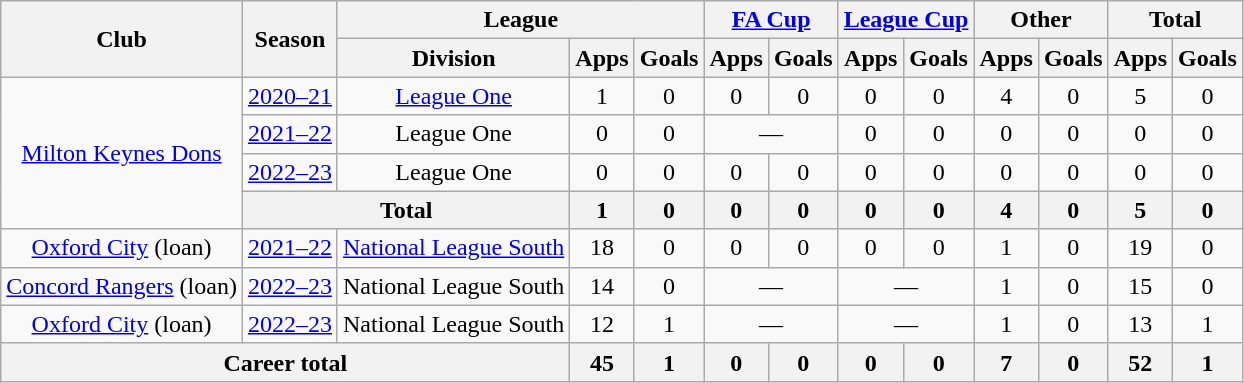<table class="wikitable" style="text-align: center">
<tr>
<th rowspan="2">Club</th>
<th rowspan="2">Season</th>
<th colspan="3">League</th>
<th colspan="2"><a href='#'>FA Cup</a></th>
<th colspan="2"><a href='#'>League Cup</a></th>
<th colspan="2">Other</th>
<th colspan="2">Total</th>
</tr>
<tr>
<th>Division</th>
<th>Apps</th>
<th>Goals</th>
<th>Apps</th>
<th>Goals</th>
<th>Apps</th>
<th>Goals</th>
<th>Apps</th>
<th>Goals</th>
<th>Apps</th>
<th>Goals</th>
</tr>
<tr>
<td rowspan="4"><a href='#'>Milton Keynes Dons</a></td>
<td><a href='#'>2020–21</a></td>
<td><a href='#'>League One</a></td>
<td>1</td>
<td>0</td>
<td>0</td>
<td>0</td>
<td>0</td>
<td>0</td>
<td>4</td>
<td>0</td>
<td>5</td>
<td>0</td>
</tr>
<tr>
<td><a href='#'>2021–22</a></td>
<td>League One</td>
<td>0</td>
<td>0</td>
<td colspan="2">—</td>
<td>0</td>
<td>0</td>
<td>0</td>
<td>0</td>
<td>0</td>
<td>0</td>
</tr>
<tr>
<td><a href='#'>2022–23</a></td>
<td>League One</td>
<td>0</td>
<td>0</td>
<td>0</td>
<td>0</td>
<td>0</td>
<td>0</td>
<td>0</td>
<td>0</td>
<td>0</td>
<td>0</td>
</tr>
<tr>
<th colspan="2">Total</th>
<th>1</th>
<th>0</th>
<th>0</th>
<th>0</th>
<th>0</th>
<th>0</th>
<th>4</th>
<th>0</th>
<th>5</th>
<th>0</th>
</tr>
<tr>
<td><a href='#'>Oxford City</a> (loan)</td>
<td><a href='#'>2021–22</a></td>
<td><a href='#'>National League South</a></td>
<td>18</td>
<td>0</td>
<td>0</td>
<td>0</td>
<td>0</td>
<td>0</td>
<td>1</td>
<td>0</td>
<td>19</td>
<td>0</td>
</tr>
<tr>
<td><a href='#'>Concord Rangers</a> (loan)</td>
<td><a href='#'>2022–23</a></td>
<td>National League South</td>
<td>14</td>
<td>0</td>
<td colspan="2">—</td>
<td colspan="2">—</td>
<td>1</td>
<td>0</td>
<td>15</td>
<td>0</td>
</tr>
<tr>
<td><a href='#'>Oxford City</a> (loan)</td>
<td><a href='#'>2022–23</a></td>
<td>National League South</td>
<td>12</td>
<td>1</td>
<td colspan="2">—</td>
<td colspan="2">—</td>
<td>1</td>
<td>0</td>
<td>13</td>
<td>1</td>
</tr>
<tr>
<th colspan="3">Career total</th>
<th>45</th>
<th>1</th>
<th>0</th>
<th>0</th>
<th>0</th>
<th>0</th>
<th>7</th>
<th>0</th>
<th>52</th>
<th>1</th>
</tr>
</table>
